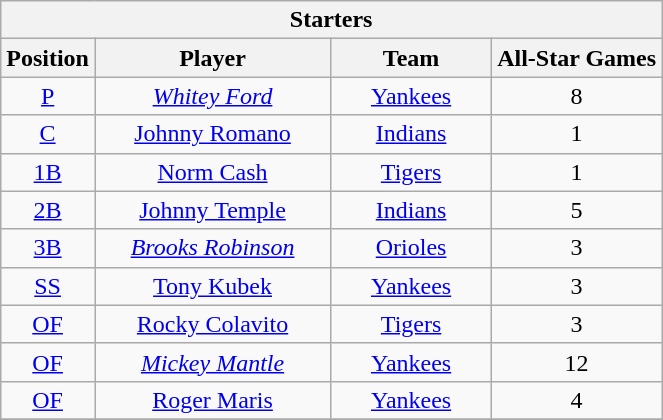<table class="wikitable" style="font-size: 100%; text-align:right;">
<tr>
<th colspan="4">Starters</th>
</tr>
<tr>
<th>Position</th>
<th width="150">Player</th>
<th width="100">Team</th>
<th>All-Star Games</th>
</tr>
<tr>
<td align="center"><a href='#'>P</a></td>
<td align="center"><em><a href='#'>Whitey Ford</a></em></td>
<td align="center"><a href='#'>Yankees</a></td>
<td align="center">8</td>
</tr>
<tr>
<td align="center"><a href='#'>C</a></td>
<td align="center"><a href='#'>Johnny Romano</a></td>
<td align="center"><a href='#'>Indians</a></td>
<td align="center">1</td>
</tr>
<tr>
<td align="center"><a href='#'>1B</a></td>
<td align="center"><a href='#'>Norm Cash</a></td>
<td align="center"><a href='#'>Tigers</a></td>
<td align="center">1</td>
</tr>
<tr>
<td align="center"><a href='#'>2B</a></td>
<td align="center"><a href='#'>Johnny Temple</a></td>
<td align="center"><a href='#'>Indians</a></td>
<td align="center">5</td>
</tr>
<tr>
<td align="center"><a href='#'>3B</a></td>
<td align="center"><em><a href='#'>Brooks Robinson</a></em></td>
<td align="center"><a href='#'>Orioles</a></td>
<td align="center">3</td>
</tr>
<tr>
<td align="center"><a href='#'>SS</a></td>
<td align="center"><a href='#'>Tony Kubek</a></td>
<td align="center"><a href='#'>Yankees</a></td>
<td align="center">3</td>
</tr>
<tr>
<td align="center"><a href='#'>OF</a></td>
<td align="center"><a href='#'>Rocky Colavito</a></td>
<td align="center"><a href='#'>Tigers</a></td>
<td align="center">3</td>
</tr>
<tr>
<td align="center"><a href='#'>OF</a></td>
<td align="center"><em><a href='#'>Mickey Mantle</a></em></td>
<td align="center"><a href='#'>Yankees</a></td>
<td align="center">12</td>
</tr>
<tr>
<td align="center"><a href='#'>OF</a></td>
<td align="center"><a href='#'>Roger Maris</a></td>
<td align="center"><a href='#'>Yankees</a></td>
<td align="center">4</td>
</tr>
<tr>
</tr>
</table>
